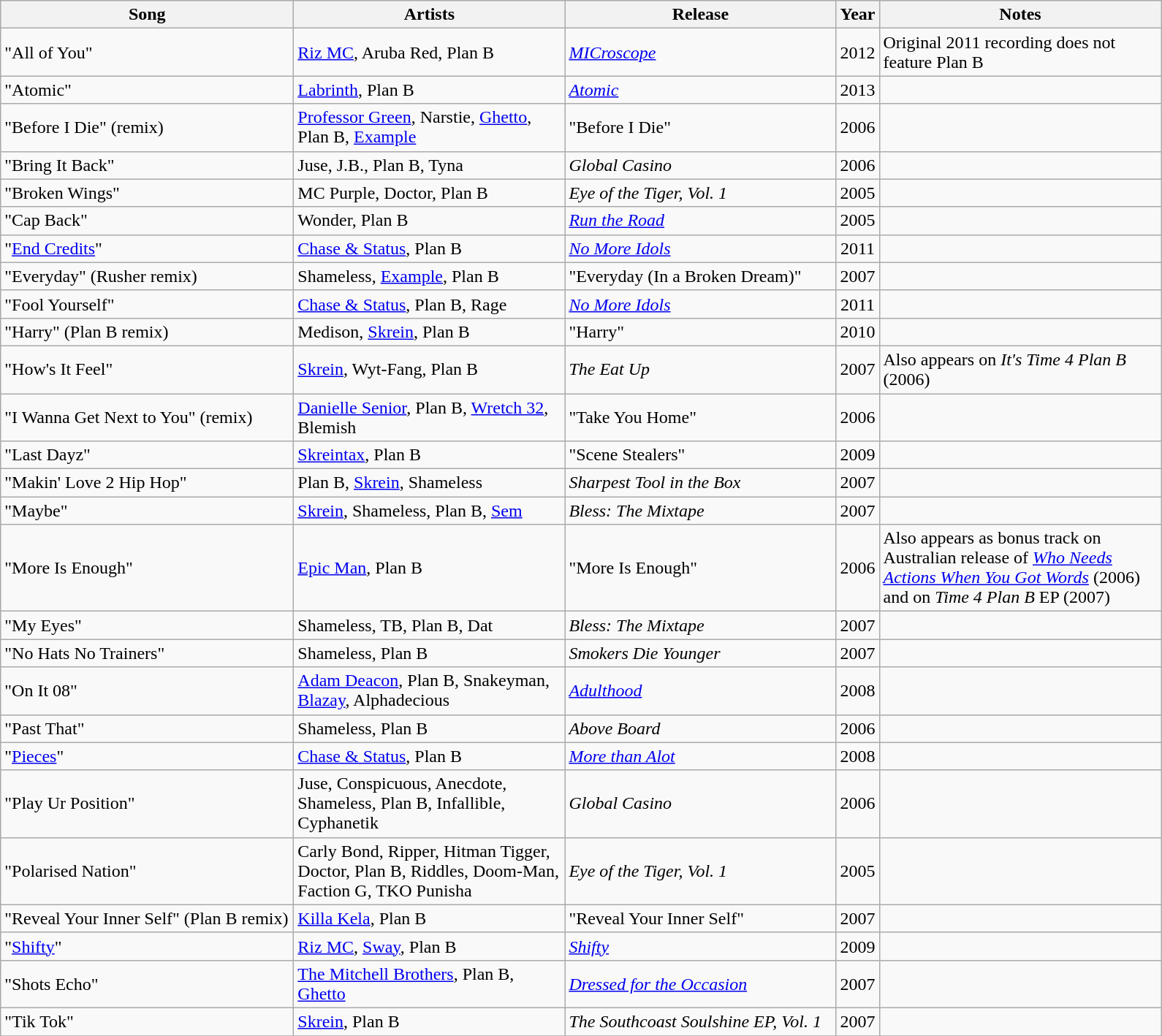<table class="wikitable sortable">
<tr>
<th width="260">Song</th>
<th width="240">Artists</th>
<th width="240">Release</th>
<th width="30">Year</th>
<th class="unsortable" width="250">Notes</th>
</tr>
<tr>
<td>"All of You"</td>
<td><a href='#'>Riz MC</a>, Aruba Red, Plan B</td>
<td><em><a href='#'>MICroscope</a></em></td>
<td align="center">2012</td>
<td>Original 2011 recording does not feature Plan B</td>
</tr>
<tr>
<td>"Atomic"</td>
<td><a href='#'>Labrinth</a>, Plan B</td>
<td><em><a href='#'>Atomic</a></em></td>
<td align="center">2013</td>
<td></td>
</tr>
<tr>
<td>"Before I Die" (remix)</td>
<td><a href='#'>Professor Green</a>, Narstie, <a href='#'>Ghetto</a>, Plan B, <a href='#'>Example</a></td>
<td>"Before I Die"</td>
<td align="center">2006</td>
<td></td>
</tr>
<tr>
<td>"Bring It Back"</td>
<td>Juse, J.B., Plan B, Tyna</td>
<td><em>Global Casino</em></td>
<td align="center">2006</td>
<td></td>
</tr>
<tr>
<td>"Broken Wings"</td>
<td>MC Purple, Doctor, Plan B</td>
<td><em>Eye of the Tiger, Vol. 1</em></td>
<td align="center">2005</td>
<td></td>
</tr>
<tr>
<td>"Cap Back"</td>
<td>Wonder, Plan B</td>
<td><em><a href='#'>Run the Road</a></em></td>
<td align="center">2005</td>
<td></td>
</tr>
<tr>
<td>"<a href='#'>End Credits</a>"</td>
<td><a href='#'>Chase & Status</a>, Plan B</td>
<td><em><a href='#'>No More Idols</a></em></td>
<td align="center">2011</td>
<td></td>
</tr>
<tr>
<td>"Everyday" (Rusher remix)</td>
<td>Shameless, <a href='#'>Example</a>, Plan B</td>
<td>"Everyday (In a Broken Dream)"</td>
<td align="center">2007</td>
<td></td>
</tr>
<tr>
<td>"Fool Yourself"</td>
<td><a href='#'>Chase & Status</a>, Plan B, Rage</td>
<td><em><a href='#'>No More Idols</a></em></td>
<td align="center">2011</td>
<td></td>
</tr>
<tr>
<td>"Harry" (Plan B remix)</td>
<td>Medison, <a href='#'>Skrein</a>, Plan B</td>
<td>"Harry"</td>
<td align="center">2010</td>
<td></td>
</tr>
<tr>
<td>"How's It Feel"</td>
<td><a href='#'>Skrein</a>, Wyt-Fang, Plan B</td>
<td><em>The Eat Up</em></td>
<td align="center">2007</td>
<td>Also appears on <em>It's Time 4 Plan B</em> (2006)</td>
</tr>
<tr>
<td>"I Wanna Get Next to You" (remix)</td>
<td><a href='#'>Danielle Senior</a>, Plan B, <a href='#'>Wretch 32</a>, Blemish</td>
<td>"Take You Home"</td>
<td align="center">2006</td>
<td></td>
</tr>
<tr>
<td>"Last Dayz"</td>
<td><a href='#'>Skreintax</a>, Plan B</td>
<td>"Scene Stealers"</td>
<td align="center">2009</td>
<td></td>
</tr>
<tr>
<td>"Makin' Love 2 Hip Hop"</td>
<td>Plan B, <a href='#'>Skrein</a>, Shameless</td>
<td><em>Sharpest Tool in the Box</em></td>
<td align="center">2007</td>
<td></td>
</tr>
<tr>
<td>"Maybe"</td>
<td><a href='#'>Skrein</a>, Shameless, Plan B, <a href='#'>Sem</a></td>
<td><em>Bless: The Mixtape</em></td>
<td align="center">2007</td>
<td></td>
</tr>
<tr>
<td>"More Is Enough"</td>
<td><a href='#'>Epic Man</a>, Plan B</td>
<td>"More Is Enough"</td>
<td align="center">2006</td>
<td>Also appears as bonus track on Australian release of <em><a href='#'>Who Needs Actions When You Got Words</a></em> (2006) and on <em>Time 4 Plan B</em> EP (2007)</td>
</tr>
<tr>
<td>"My Eyes"</td>
<td>Shameless, TB, Plan B, Dat</td>
<td><em>Bless: The Mixtape</em></td>
<td align="center">2007</td>
<td></td>
</tr>
<tr>
<td>"No Hats No Trainers"</td>
<td>Shameless, Plan B</td>
<td><em>Smokers Die Younger</em></td>
<td align="center">2007</td>
<td></td>
</tr>
<tr>
<td>"On It 08"</td>
<td><a href='#'>Adam Deacon</a>, Plan B, Snakeyman, <a href='#'>Blazay</a>, Alphadecious</td>
<td><em><a href='#'>Adulthood</a></em></td>
<td align="center">2008</td>
<td></td>
</tr>
<tr>
<td>"Past That"</td>
<td>Shameless, Plan B</td>
<td><em>Above Board</em></td>
<td align="center">2006</td>
<td></td>
</tr>
<tr>
<td>"<a href='#'>Pieces</a>"</td>
<td><a href='#'>Chase & Status</a>, Plan B</td>
<td><em><a href='#'>More than Alot</a></em></td>
<td align="center">2008</td>
<td></td>
</tr>
<tr>
<td>"Play Ur Position"</td>
<td>Juse, Conspicuous, Anecdote, Shameless, Plan B, Infallible, Cyphanetik</td>
<td><em>Global Casino</em></td>
<td align="center">2006</td>
<td></td>
</tr>
<tr>
<td>"Polarised Nation"</td>
<td>Carly Bond, Ripper, Hitman Tigger, Doctor, Plan B, Riddles, Doom-Man, Faction G, TKO Punisha</td>
<td><em>Eye of the Tiger, Vol. 1</em></td>
<td align="center">2005</td>
<td></td>
</tr>
<tr>
<td>"Reveal Your Inner Self" (Plan B remix)</td>
<td><a href='#'>Killa Kela</a>, Plan B</td>
<td>"Reveal Your Inner Self"</td>
<td align="center">2007</td>
<td></td>
</tr>
<tr>
<td>"<a href='#'>Shifty</a>"</td>
<td><a href='#'>Riz MC</a>, <a href='#'>Sway</a>, Plan B</td>
<td><em><a href='#'>Shifty</a></em></td>
<td align="center">2009</td>
<td></td>
</tr>
<tr>
<td>"Shots Echo"</td>
<td><a href='#'>The Mitchell Brothers</a>, Plan B, <a href='#'>Ghetto</a></td>
<td><em><a href='#'>Dressed for the Occasion</a></em></td>
<td align="center">2007</td>
<td></td>
</tr>
<tr>
<td>"Tik Tok"</td>
<td><a href='#'>Skrein</a>, Plan B</td>
<td><em>The Southcoast Soulshine EP, Vol. 1</em></td>
<td align="center">2007</td>
<td></td>
</tr>
<tr>
</tr>
</table>
